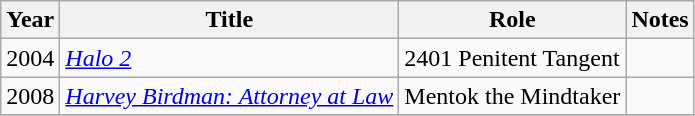<table class="wikitable">
<tr>
<th>Year</th>
<th>Title</th>
<th>Role</th>
<th>Notes</th>
</tr>
<tr>
<td>2004</td>
<td><em><a href='#'>Halo 2</a></em></td>
<td>2401 Penitent Tangent</td>
<td></td>
</tr>
<tr>
<td>2008</td>
<td><em><a href='#'>Harvey Birdman: Attorney at Law</a></em></td>
<td>Mentok the Mindtaker</td>
<td></td>
</tr>
<tr>
</tr>
</table>
